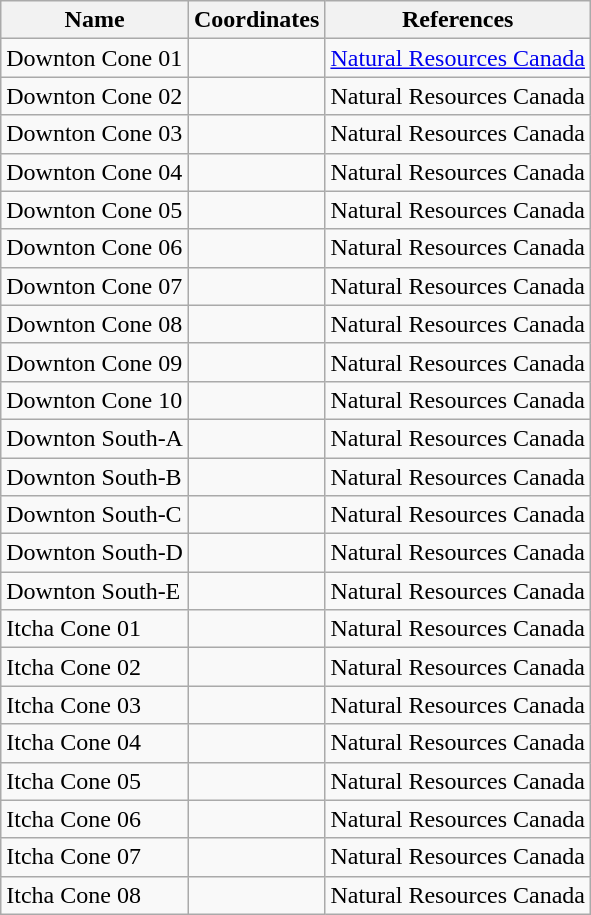<table class="wikitable sortable">
<tr>
<th scope="col">Name</th>
<th scope="col">Coordinates</th>
<th scope="col">References</th>
</tr>
<tr>
<td>Downton Cone 01</td>
<td></td>
<td><a href='#'>Natural Resources Canada</a></td>
</tr>
<tr>
<td>Downton Cone 02</td>
<td></td>
<td>Natural Resources Canada</td>
</tr>
<tr>
<td>Downton Cone 03</td>
<td></td>
<td>Natural Resources Canada</td>
</tr>
<tr>
<td>Downton Cone 04</td>
<td></td>
<td>Natural Resources Canada</td>
</tr>
<tr>
<td>Downton Cone 05</td>
<td></td>
<td>Natural Resources Canada</td>
</tr>
<tr>
<td>Downton Cone 06</td>
<td></td>
<td>Natural Resources Canada</td>
</tr>
<tr>
<td>Downton Cone 07</td>
<td></td>
<td>Natural Resources Canada</td>
</tr>
<tr>
<td>Downton Cone 08</td>
<td></td>
<td>Natural Resources Canada</td>
</tr>
<tr>
<td>Downton Cone 09</td>
<td></td>
<td>Natural Resources Canada</td>
</tr>
<tr>
<td>Downton Cone 10</td>
<td></td>
<td>Natural Resources Canada</td>
</tr>
<tr>
<td>Downton South-A</td>
<td></td>
<td>Natural Resources Canada</td>
</tr>
<tr>
<td>Downton South-B</td>
<td></td>
<td>Natural Resources Canada</td>
</tr>
<tr>
<td>Downton South-C</td>
<td></td>
<td>Natural Resources Canada</td>
</tr>
<tr>
<td>Downton South-D</td>
<td></td>
<td>Natural Resources Canada</td>
</tr>
<tr>
<td>Downton South-E</td>
<td></td>
<td>Natural Resources Canada</td>
</tr>
<tr>
<td>Itcha Cone 01</td>
<td></td>
<td>Natural Resources Canada</td>
</tr>
<tr>
<td>Itcha Cone 02</td>
<td></td>
<td>Natural Resources Canada</td>
</tr>
<tr>
<td>Itcha Cone 03</td>
<td></td>
<td>Natural Resources Canada</td>
</tr>
<tr>
<td>Itcha Cone 04</td>
<td></td>
<td>Natural Resources Canada</td>
</tr>
<tr>
<td>Itcha Cone 05</td>
<td></td>
<td>Natural Resources Canada</td>
</tr>
<tr>
<td>Itcha Cone 06</td>
<td></td>
<td>Natural Resources Canada</td>
</tr>
<tr>
<td>Itcha Cone 07</td>
<td></td>
<td>Natural Resources Canada </td>
</tr>
<tr>
<td>Itcha Cone 08</td>
<td></td>
<td>Natural Resources Canada</td>
</tr>
</table>
